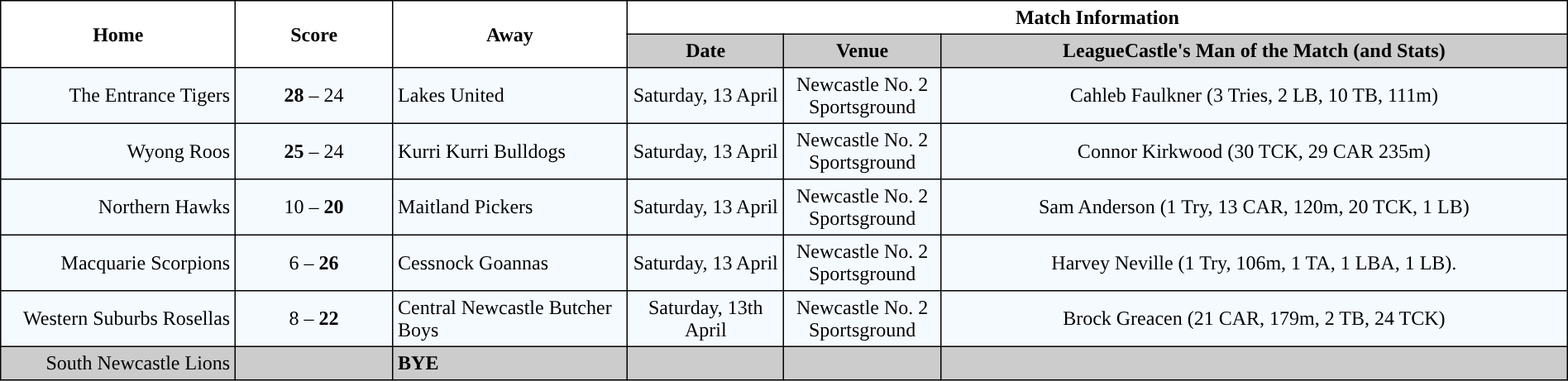<table width="100%" cellspacing="0" cellpadding="4" border="1" style="border-collapse:collapse;  text-align:center;">
<tr>
<th rowspan="2" width="15%">Home</th>
<th rowspan="2" width="10%">Score</th>
<th rowspan="2" width="15%">Away</th>
<th colspan="4">Match Information</th>
</tr>
<tr style="background:#CCCCCC">
<th width="10%">Date</th>
<th width="10%">Venue</th>
<th width="40%">LeagueCastle's Man of the Match (and Stats)</th>
</tr>
<tr style="text-align:center; background:#f5faff;">
<td align="right"> The Entrance Tigers</td>
<td><strong>28</strong> – 24</td>
<td align="left"> Lakes United</td>
<td>Saturday, 13 April</td>
<td>Newcastle No. 2 Sportsground</td>
<td>Cahleb Faulkner  (3 Tries, 2 LB, 10 TB, 111m)</td>
</tr>
<tr style="text-align:center; background:#f5faff;">
<td align="right"> Wyong Roos</td>
<td><strong>25</strong> – 24</td>
<td align="left"> Kurri Kurri Bulldogs</td>
<td>Saturday, 13 April</td>
<td>Newcastle No. 2 Sportsground</td>
<td>Connor Kirkwood  (30 TCK, 29 CAR 235m)</td>
</tr>
<tr style="text-align:center; background:#f5faff;">
<td align="right"> Northern Hawks</td>
<td>10 – <strong>20</strong></td>
<td align="left"> Maitland Pickers</td>
<td>Saturday, 13 April</td>
<td>Newcastle No. 2 Sportsground</td>
<td>Sam Anderson  (1 Try, 13 CAR, 120m, 20 TCK, 1 LB)</td>
</tr>
<tr style="text-align:center; background:#f5faff;">
<td align="right"> Macquarie Scorpions</td>
<td>6 – <strong>26</strong></td>
<td align="left"> Cessnock Goannas</td>
<td>Saturday, 13 April</td>
<td>Newcastle No. 2 Sportsground</td>
<td>Harvey Neville  (1 Try, 106m, 1 TA, 1 LBA, 1 LB).</td>
</tr>
<tr style="text-align:center; background:#f5faff;">
<td align="right"> Western Suburbs Rosellas</td>
<td>8 – <strong>22</strong></td>
<td align="left"> Central Newcastle Butcher Boys</td>
<td>Saturday, 13th April</td>
<td>Newcastle No. 2 Sportsground</td>
<td>Brock Greacen  (21 CAR, 179m, 2 TB, 24 TCK)</td>
</tr>
<tr style="text-align:center; background:#CCCCCC;">
<td align="right"> South Newcastle Lions</td>
<td></td>
<td align="left"><strong>BYE</strong></td>
<td></td>
<td></td>
<td></td>
</tr>
</table>
